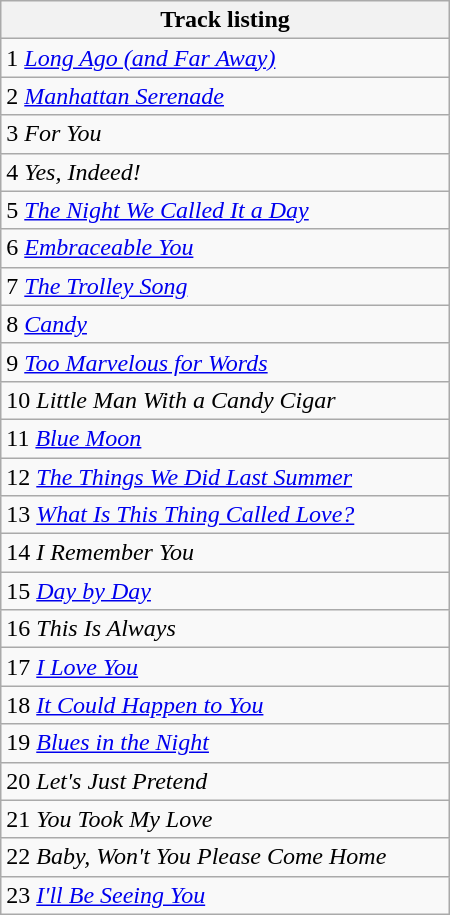<table class="wikitable collapsible collapsed" style="width:300px;">
<tr>
<th>Track listing</th>
</tr>
<tr>
<td>1 <em><a href='#'>Long Ago (and Far Away)</a></em></td>
</tr>
<tr>
<td>2 <em><a href='#'>Manhattan Serenade</a></em></td>
</tr>
<tr>
<td>3 <em>For You</em></td>
</tr>
<tr>
<td>4 <em>Yes, Indeed!</em></td>
</tr>
<tr>
<td>5 <em><a href='#'>The Night We Called It a Day</a></em></td>
</tr>
<tr>
<td>6 <em><a href='#'>Embraceable You</a></em></td>
</tr>
<tr>
<td>7 <em><a href='#'>The Trolley Song</a></em></td>
</tr>
<tr>
<td>8 <em><a href='#'>Candy</a></em></td>
</tr>
<tr>
<td>9 <em><a href='#'>Too Marvelous for Words</a></em></td>
</tr>
<tr>
<td>10 <em>Little Man With a Candy Cigar</em></td>
</tr>
<tr>
<td>11 <em><a href='#'>Blue Moon</a></em></td>
</tr>
<tr>
<td>12 <em><a href='#'>The Things We Did Last Summer</a></em></td>
</tr>
<tr>
<td>13 <em><a href='#'>What Is This Thing Called Love?</a></em></td>
</tr>
<tr>
<td>14 <em>I Remember You</em></td>
</tr>
<tr>
<td>15 <em><a href='#'>Day by Day</a></em></td>
</tr>
<tr>
<td>16 <em>This Is Always</em></td>
</tr>
<tr>
<td>17 <em><a href='#'>I Love You</a></em></td>
</tr>
<tr>
<td>18 <em><a href='#'>It Could Happen to You</a></em></td>
</tr>
<tr>
<td>19 <em><a href='#'>Blues in the Night</a></em></td>
</tr>
<tr>
<td>20 <em>Let's Just Pretend</em></td>
</tr>
<tr>
<td>21 <em>You Took My Love</em></td>
</tr>
<tr>
<td>22 <em>Baby, Won't You Please Come Home</em></td>
</tr>
<tr>
<td>23 <em><a href='#'>I'll Be Seeing You</a></em></td>
</tr>
</table>
